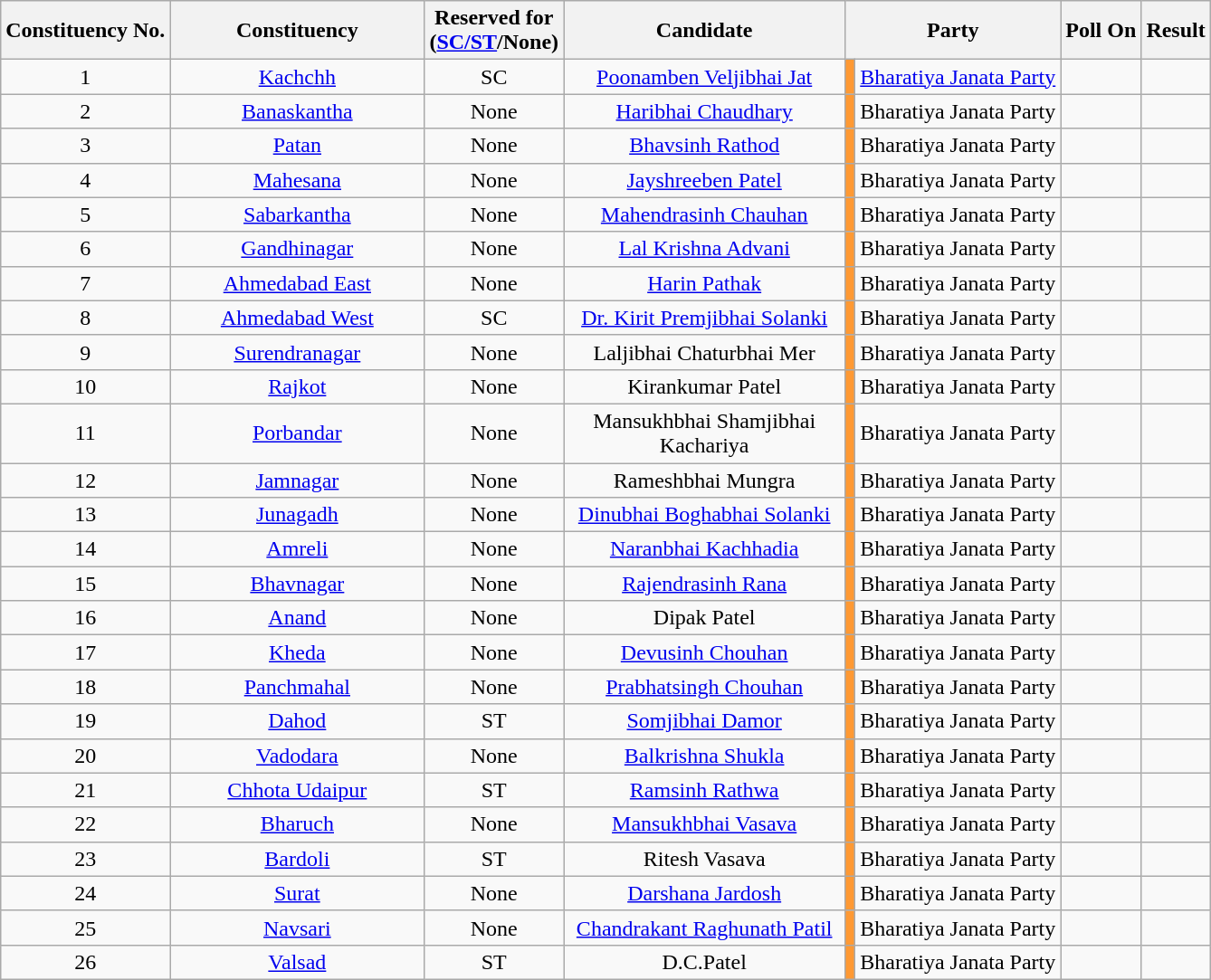<table class="wikitable sortable" style="text-align:center">
<tr>
<th>Constituency No.</th>
<th style="width:180px;">Constituency</th>
<th>Reserved for<br>(<a href='#'>SC/ST</a>/None)</th>
<th style="width:200px;">Candidate</th>
<th colspan="2">Party</th>
<th>Poll On</th>
<th>Result</th>
</tr>
<tr>
<td style="text-align:center;">1</td>
<td><a href='#'>Kachchh</a></td>
<td>SC</td>
<td><a href='#'>Poonamben Veljibhai Jat</a></td>
<td bgcolor=#FF9933></td>
<td><a href='#'>Bharatiya Janata Party</a></td>
<td></td>
<td></td>
</tr>
<tr>
<td style="text-align:center;">2</td>
<td><a href='#'>Banaskantha</a></td>
<td>None</td>
<td><a href='#'>Haribhai Chaudhary</a></td>
<td bgcolor=#FF9933></td>
<td>Bharatiya Janata Party</td>
<td></td>
<td></td>
</tr>
<tr>
<td style="text-align:center;">3</td>
<td><a href='#'>Patan</a></td>
<td>None</td>
<td><a href='#'>Bhavsinh Rathod</a></td>
<td bgcolor=#FF9933></td>
<td>Bharatiya Janata Party</td>
<td></td>
<td></td>
</tr>
<tr>
<td style="text-align:center;">4</td>
<td><a href='#'>Mahesana</a></td>
<td>None</td>
<td><a href='#'>Jayshreeben Patel</a></td>
<td bgcolor=#FF9933></td>
<td>Bharatiya Janata Party</td>
<td></td>
<td></td>
</tr>
<tr>
<td style="text-align:center;">5</td>
<td><a href='#'>Sabarkantha</a></td>
<td>None</td>
<td><a href='#'>Mahendrasinh Chauhan</a></td>
<td bgcolor=#FF9933></td>
<td>Bharatiya Janata Party</td>
<td></td>
<td></td>
</tr>
<tr>
<td style="text-align:center;">6</td>
<td><a href='#'>Gandhinagar</a></td>
<td>None</td>
<td><a href='#'>Lal Krishna Advani</a></td>
<td bgcolor=#FF9933></td>
<td>Bharatiya Janata Party</td>
<td></td>
<td></td>
</tr>
<tr>
<td style="text-align:center;">7</td>
<td><a href='#'>Ahmedabad East</a></td>
<td>None</td>
<td><a href='#'>Harin Pathak</a></td>
<td bgcolor=#FF9933></td>
<td>Bharatiya Janata Party</td>
<td></td>
<td></td>
</tr>
<tr>
<td style="text-align:center;">8</td>
<td><a href='#'>Ahmedabad West</a></td>
<td>SC</td>
<td><a href='#'>Dr. Kirit Premjibhai Solanki</a></td>
<td bgcolor=#FF9933></td>
<td>Bharatiya Janata Party</td>
<td></td>
<td></td>
</tr>
<tr>
<td style="text-align:center;">9</td>
<td><a href='#'>Surendranagar</a></td>
<td>None</td>
<td>Laljibhai Chaturbhai Mer</td>
<td bgcolor=#FF9933></td>
<td>Bharatiya Janata Party</td>
<td></td>
<td></td>
</tr>
<tr>
<td style="text-align:center;">10</td>
<td><a href='#'>Rajkot</a></td>
<td>None</td>
<td>Kirankumar Patel</td>
<td bgcolor=#FF9933></td>
<td>Bharatiya Janata Party</td>
<td></td>
<td></td>
</tr>
<tr>
<td style="text-align:center;">11</td>
<td><a href='#'>Porbandar</a></td>
<td>None</td>
<td>Mansukhbhai Shamjibhai Kachariya</td>
<td bgcolor=#FF9933></td>
<td>Bharatiya Janata Party</td>
<td></td>
<td></td>
</tr>
<tr>
<td style="text-align:center;">12</td>
<td><a href='#'>Jamnagar</a></td>
<td>None</td>
<td>Rameshbhai Mungra</td>
<td bgcolor=#FF9933></td>
<td>Bharatiya Janata Party</td>
<td></td>
<td></td>
</tr>
<tr>
<td style="text-align:center;">13</td>
<td><a href='#'>Junagadh</a></td>
<td>None</td>
<td><a href='#'>Dinubhai Boghabhai Solanki</a></td>
<td bgcolor=#FF9933></td>
<td>Bharatiya Janata Party</td>
<td></td>
<td></td>
</tr>
<tr>
<td style="text-align:center;">14</td>
<td><a href='#'>Amreli</a></td>
<td>None</td>
<td><a href='#'>Naranbhai Kachhadia</a></td>
<td bgcolor=#FF9933></td>
<td>Bharatiya Janata Party</td>
<td></td>
<td></td>
</tr>
<tr>
<td style="text-align:center;">15</td>
<td><a href='#'>Bhavnagar</a></td>
<td>None</td>
<td><a href='#'>Rajendrasinh Rana</a></td>
<td bgcolor=#FF9933></td>
<td>Bharatiya Janata Party</td>
<td></td>
<td></td>
</tr>
<tr>
<td style="text-align:center;">16</td>
<td><a href='#'>Anand</a></td>
<td>None</td>
<td>Dipak Patel</td>
<td bgcolor=#FF9933></td>
<td>Bharatiya Janata Party</td>
<td></td>
<td></td>
</tr>
<tr>
<td style="text-align:center;">17</td>
<td><a href='#'>Kheda</a></td>
<td>None</td>
<td><a href='#'>Devusinh Chouhan</a></td>
<td bgcolor=#FF9933></td>
<td>Bharatiya Janata Party</td>
<td></td>
<td></td>
</tr>
<tr>
<td style="text-align:center;">18</td>
<td><a href='#'>Panchmahal</a></td>
<td>None</td>
<td><a href='#'>Prabhatsingh Chouhan</a></td>
<td bgcolor=#FF9933></td>
<td>Bharatiya Janata Party</td>
<td></td>
<td></td>
</tr>
<tr>
<td style="text-align:center;">19</td>
<td><a href='#'>Dahod</a></td>
<td>ST</td>
<td><a href='#'>Somjibhai Damor</a></td>
<td bgcolor=#FF9933></td>
<td>Bharatiya Janata Party</td>
<td></td>
<td></td>
</tr>
<tr>
<td style="text-align:center;">20</td>
<td><a href='#'>Vadodara</a></td>
<td>None</td>
<td><a href='#'>Balkrishna Shukla</a></td>
<td bgcolor=#FF9933></td>
<td>Bharatiya Janata Party</td>
<td></td>
<td></td>
</tr>
<tr>
<td style="text-align:center;">21</td>
<td><a href='#'>Chhota Udaipur</a></td>
<td>ST</td>
<td><a href='#'>Ramsinh Rathwa</a></td>
<td bgcolor=#FF9933></td>
<td>Bharatiya Janata Party</td>
<td></td>
<td></td>
</tr>
<tr>
<td style="text-align:center;">22</td>
<td><a href='#'>Bharuch</a></td>
<td>None</td>
<td><a href='#'>Mansukhbhai Vasava</a></td>
<td bgcolor=#FF9933></td>
<td>Bharatiya Janata Party</td>
<td></td>
<td></td>
</tr>
<tr>
<td style="text-align:center;">23</td>
<td><a href='#'>Bardoli</a></td>
<td>ST</td>
<td>Ritesh Vasava</td>
<td bgcolor=#FF9933></td>
<td>Bharatiya Janata Party</td>
<td></td>
<td></td>
</tr>
<tr>
<td style="text-align:center;">24</td>
<td><a href='#'>Surat</a></td>
<td>None</td>
<td><a href='#'>Darshana Jardosh</a></td>
<td bgcolor=#FF9933></td>
<td>Bharatiya Janata Party</td>
<td></td>
<td></td>
</tr>
<tr>
<td style="text-align:center;">25</td>
<td><a href='#'>Navsari</a></td>
<td>None</td>
<td><a href='#'>Chandrakant Raghunath Patil</a></td>
<td bgcolor=#FF9933></td>
<td>Bharatiya Janata Party</td>
<td></td>
<td></td>
</tr>
<tr>
<td style="text-align:center;">26</td>
<td><a href='#'>Valsad</a></td>
<td>ST</td>
<td>D.C.Patel</td>
<td bgcolor=#FF9933></td>
<td>Bharatiya Janata Party</td>
<td></td>
<td></td>
</tr>
</table>
